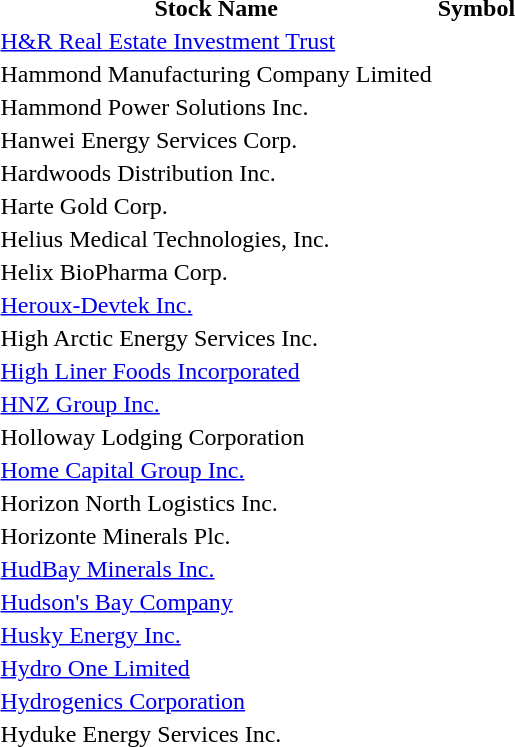<table style="background:transparent;">
<tr>
<th>Stock Name</th>
<th>Symbol</th>
</tr>
<tr --->
<td><a href='#'>H&R Real Estate Investment Trust</a></td>
<td></td>
</tr>
<tr --->
<td>Hammond Manufacturing Company Limited</td>
<td></td>
</tr>
<tr --->
<td>Hammond Power Solutions Inc.</td>
<td></td>
</tr>
<tr --->
<td>Hanwei Energy Services Corp.</td>
<td></td>
</tr>
<tr --->
<td>Hardwoods Distribution Inc.</td>
<td></td>
</tr>
<tr --->
<td>Harte Gold Corp.</td>
<td></td>
</tr>
<tr>
<td>Helius Medical Technologies, Inc.</td>
<td></td>
</tr>
<tr --->
<td>Helix BioPharma Corp.</td>
<td></td>
</tr>
<tr --->
<td><a href='#'>Heroux-Devtek Inc.</a></td>
<td></td>
</tr>
<tr --->
<td>High Arctic Energy Services Inc.</td>
<td></td>
</tr>
<tr --->
<td><a href='#'>High Liner Foods Incorporated</a></td>
<td></td>
</tr>
<tr --->
<td><a href='#'>HNZ Group Inc.</a></td>
<td></td>
</tr>
<tr --->
<td>Holloway Lodging Corporation</td>
<td></td>
</tr>
<tr --->
<td><a href='#'>Home Capital Group Inc.</a></td>
<td></td>
</tr>
<tr --->
<td>Horizon North Logistics Inc.</td>
<td></td>
</tr>
<tr --->
<td>Horizonte Minerals Plc.</td>
<td></td>
</tr>
<tr --->
<td><a href='#'>HudBay Minerals Inc.</a></td>
<td></td>
</tr>
<tr --->
<td><a href='#'>Hudson's Bay Company</a></td>
<td></td>
</tr>
<tr --->
<td><a href='#'>Husky Energy Inc.</a></td>
<td></td>
</tr>
<tr>
<td><a href='#'>Hydro One Limited</a></td>
<td></td>
</tr>
<tr --->
<td><a href='#'>Hydrogenics Corporation</a></td>
<td></td>
</tr>
<tr --->
<td>Hyduke Energy Services Inc.</td>
<td></td>
</tr>
<tr --->
</tr>
</table>
